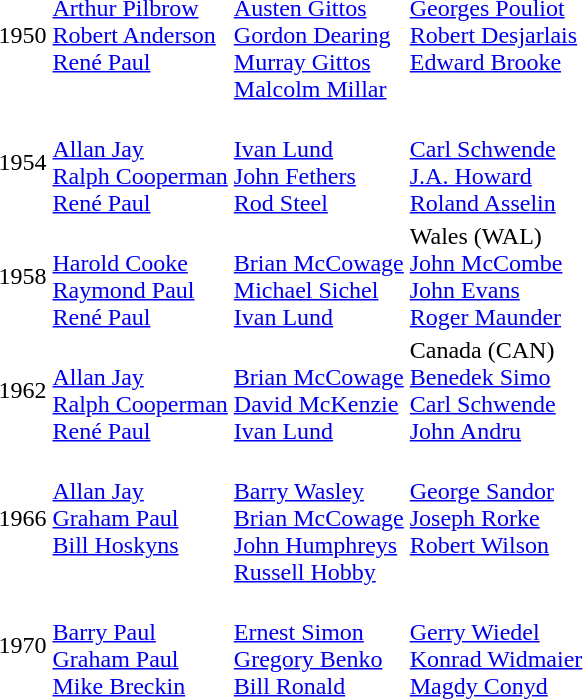<table>
<tr>
<td>1950</td>
<td valign=top><br><a href='#'>Arthur Pilbrow</a><br><a href='#'>Robert Anderson</a><br><a href='#'>René Paul</a></td>
<td><br><a href='#'>Austen Gittos</a><br><a href='#'>Gordon Dearing</a><br><a href='#'>Murray Gittos</a><br><a href='#'>Malcolm Millar</a></td>
<td valign=top><br><a href='#'>Georges Pouliot</a><br><a href='#'>Robert Desjarlais</a><br><a href='#'>Edward Brooke</a></td>
</tr>
<tr>
<td>1954</td>
<td><br><a href='#'>Allan Jay</a><br><a href='#'>Ralph Cooperman</a><br><a href='#'>René Paul</a></td>
<td><br><a href='#'>Ivan Lund</a><br><a href='#'>John Fethers</a><br><a href='#'>Rod Steel</a></td>
<td><br><a href='#'>Carl Schwende</a><br><a href='#'>J.A. Howard</a><br><a href='#'>Roland Asselin</a></td>
</tr>
<tr>
<td>1958</td>
<td><br><a href='#'>Harold Cooke</a><br><a href='#'>Raymond Paul</a><br><a href='#'>René Paul</a></td>
<td><br><a href='#'>Brian McCowage</a><br><a href='#'>Michael Sichel</a><br><a href='#'>Ivan Lund</a></td>
<td> Wales (WAL)<br><a href='#'>John McCombe</a><br><a href='#'>John Evans</a><br><a href='#'>Roger Maunder</a></td>
</tr>
<tr>
<td>1962</td>
<td><br><a href='#'>Allan Jay</a><br><a href='#'>Ralph Cooperman</a><br><a href='#'>René Paul</a></td>
<td><br><a href='#'>Brian McCowage</a><br><a href='#'>David McKenzie</a><br><a href='#'>Ivan Lund</a></td>
<td> Canada (CAN)<br><a href='#'>Benedek Simo</a><br><a href='#'>Carl Schwende</a><br><a href='#'>John Andru</a></td>
</tr>
<tr>
<td>1966</td>
<td valign=top><br><a href='#'>Allan Jay</a><br><a href='#'>Graham Paul</a><br><a href='#'>Bill Hoskyns</a></td>
<td><br><a href='#'>Barry Wasley</a><br><a href='#'>Brian McCowage</a><br><a href='#'>John Humphreys</a><br><a href='#'>Russell Hobby</a></td>
<td valign=top><br><a href='#'>George Sandor</a><br><a href='#'>Joseph Rorke</a><br><a href='#'>Robert Wilson</a></td>
</tr>
<tr>
<td>1970</td>
<td><br><a href='#'>Barry Paul</a><br><a href='#'>Graham Paul</a><br><a href='#'>Mike Breckin</a></td>
<td><br><a href='#'>Ernest Simon</a><br><a href='#'>Gregory Benko</a><br><a href='#'>Bill Ronald</a></td>
<td><br><a href='#'>Gerry Wiedel</a><br><a href='#'>Konrad Widmaier</a><br><a href='#'>Magdy Conyd</a></td>
</tr>
</table>
